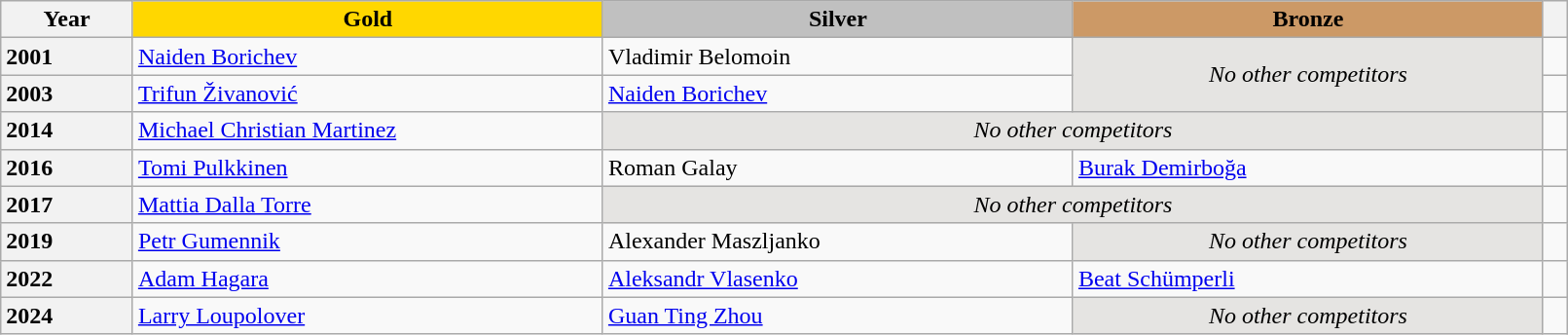<table class="wikitable unsortable" style="text-align:left; width:85%">
<tr>
<th scope="col" style="text-align:center">Year</th>
<td scope="col" style="text-align:center; width:30%; background:gold"><strong>Gold</strong></td>
<td scope="col" style="text-align:center; width:30%; background:silver"><strong>Silver</strong></td>
<td scope="col" style="text-align:center; width:30%; background:#c96"><strong>Bronze</strong></td>
<th scope="col" style="text-align:center"></th>
</tr>
<tr>
<th scope="row" style="text-align:left">2001</th>
<td> <a href='#'>Naiden Borichev</a></td>
<td> Vladimir Belomoin</td>
<td rowspan="2" align="center" bgcolor="e5e4e2"><em>No other competitors</em></td>
<td></td>
</tr>
<tr>
<th scope="row" style="text-align:left">2003</th>
<td> <a href='#'>Trifun Živanović</a></td>
<td> <a href='#'>Naiden Borichev</a></td>
<td></td>
</tr>
<tr>
<th scope="row" style="text-align:left">2014</th>
<td> <a href='#'>Michael Christian Martinez</a></td>
<td colspan=2 align="center" bgcolor="e5e4e2"><em>No other competitors</em></td>
<td></td>
</tr>
<tr>
<th scope="row" style="text-align:left">2016</th>
<td> <a href='#'>Tomi Pulkkinen</a></td>
<td> Roman Galay</td>
<td> <a href='#'>Burak Demirboğa</a></td>
<td></td>
</tr>
<tr>
<th scope="row" style="text-align:left">2017</th>
<td> <a href='#'>Mattia Dalla Torre</a></td>
<td colspan=2 align="center" bgcolor="e5e4e2"><em>No other competitors</em></td>
<td></td>
</tr>
<tr>
<th scope="row" style="text-align:left">2019</th>
<td> <a href='#'>Petr Gumennik</a></td>
<td> Alexander Maszljanko</td>
<td align="center" bgcolor="e5e4e2"><em>No other competitors</em></td>
<td></td>
</tr>
<tr>
<th scope="row" style="text-align:left">2022</th>
<td> <a href='#'>Adam Hagara</a></td>
<td> <a href='#'>Aleksandr Vlasenko</a></td>
<td> <a href='#'>Beat Schümperli</a></td>
<td></td>
</tr>
<tr>
<th scope="row" style="text-align:left">2024</th>
<td> <a href='#'>Larry Loupolover</a></td>
<td> <a href='#'>Guan Ting Zhou</a></td>
<td align="center" bgcolor="e5e4e2"><em>No other competitors</em></td>
<td></td>
</tr>
</table>
